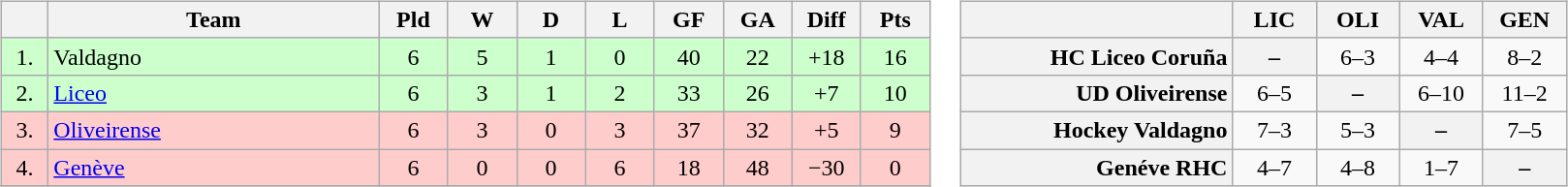<table>
<tr>
<td><br><table class="wikitable" style="text-align:center">
<tr>
<th width=25></th>
<th width=220>Team</th>
<th width=40>Pld</th>
<th width=40>W</th>
<th width=40>D</th>
<th width=40>L</th>
<th width=40>GF</th>
<th width=40>GA</th>
<th width=40>Diff</th>
<th width=40>Pts</th>
</tr>
<tr style="background:#ccffcc;">
<td>1.</td>
<td align=left> Valdagno</td>
<td>6</td>
<td>5</td>
<td>1</td>
<td>0</td>
<td>40</td>
<td>22</td>
<td>+18</td>
<td>16</td>
</tr>
<tr style="background:#ccffcc;">
<td>2.</td>
<td align=left> <a href='#'>Liceo</a></td>
<td>6</td>
<td>3</td>
<td>1</td>
<td>2</td>
<td>33</td>
<td>26</td>
<td>+7</td>
<td>10</td>
</tr>
<tr style="background:#ffcccc;">
<td>3.</td>
<td align=left> <a href='#'>Oliveirense</a></td>
<td>6</td>
<td>3</td>
<td>0</td>
<td>3</td>
<td>37</td>
<td>32</td>
<td>+5</td>
<td>9</td>
</tr>
<tr style="background:#ffcccc;">
<td>4.</td>
<td align=left> <a href='#'>Genève</a></td>
<td>6</td>
<td>0</td>
<td>0</td>
<td>6</td>
<td>18</td>
<td>48</td>
<td>−30</td>
<td>0</td>
</tr>
<tr>
</tr>
</table>
</td>
<td><br><table class="wikitable" style="text-align:center">
<tr>
<th width="180"> </th>
<th width="50">LIC</th>
<th width="50">OLI</th>
<th width="50">VAL</th>
<th width="50">GEN</th>
</tr>
<tr>
<th style="text-align:right;">HC Liceo Coruña</th>
<th>–</th>
<td>6–3</td>
<td>4–4</td>
<td>8–2</td>
</tr>
<tr>
<th style="text-align:right;">UD Oliveirense</th>
<td>6–5</td>
<th>–</th>
<td>6–10</td>
<td>11–2</td>
</tr>
<tr>
<th style="text-align:right;">Hockey Valdagno</th>
<td>7–3</td>
<td>5–3</td>
<th>–</th>
<td>7–5</td>
</tr>
<tr>
<th style="text-align:right;">Genéve RHC</th>
<td>4–7</td>
<td>4–8</td>
<td>1–7</td>
<th>–</th>
</tr>
</table>
</td>
</tr>
</table>
